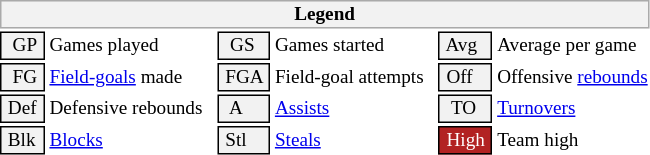<table class="toccolours" style="font-size: 80%; white-space: nowrap;">
<tr>
<th colspan="6" style="background-color: #F2F2F2; border: 1px solid #AAAAAA;">Legend</th>
</tr>
<tr>
<td style="background-color: #F2F2F2; border: 1px solid black;">  GP </td>
<td>Games played</td>
<td style="background-color: #F2F2F2; border: 1px solid black">  GS </td>
<td>Games started</td>
<td style="background-color: #F2F2F2; border: 1px solid black"> Avg </td>
<td>Average per game</td>
</tr>
<tr>
<td style="background-color: #F2F2F2; border: 1px solid black">  FG </td>
<td style="padding-right: 8px"><a href='#'>Field-goals</a> made</td>
<td style="background-color: #F2F2F2; border: 1px solid black"> FGA </td>
<td style="padding-right: 8px">Field-goal attempts</td>
<td style="background-color: #F2F2F2; border: 1px solid black;"> Off </td>
<td>Offensive <a href='#'>rebounds</a></td>
</tr>
<tr>
<td style="background-color: #F2F2F2; border: 1px solid black;"> Def </td>
<td style="padding-right: 8px">Defensive rebounds</td>
<td style="background-color: #F2F2F2; border: 1px solid black">  A </td>
<td style="padding-right: 8px"><a href='#'>Assists</a></td>
<td style="background-color: #F2F2F2; border: 1px solid black">  TO</td>
<td><a href='#'>Turnovers</a></td>
</tr>
<tr>
<td style="background-color: #F2F2F2; border: 1px solid black;"> Blk </td>
<td><a href='#'>Blocks</a></td>
<td style="background-color: #F2F2F2; border: 1px solid black"> Stl </td>
<td><a href='#'>Steals</a></td>
<td style="background:#B22222; color:#ffffff; border: 1px solid black"> High </td>
<td>Team high</td>
</tr>
<tr>
</tr>
</table>
